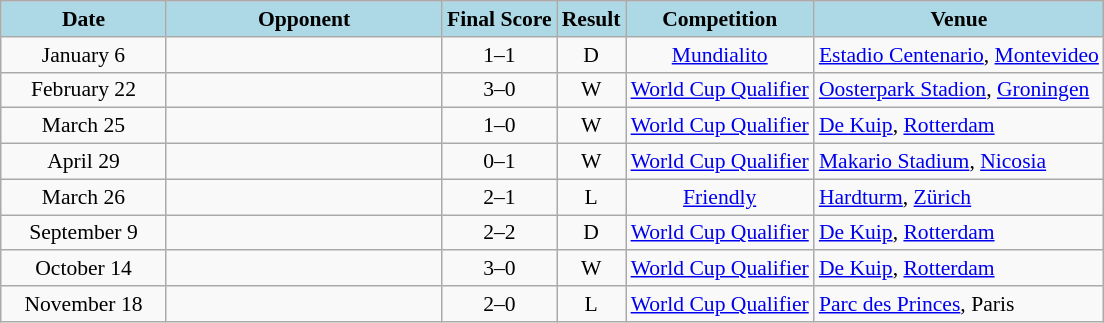<table class="wikitable" style="font-size:90%">
<tr>
<th style="background: lightblue;" width=15%>Date</th>
<th style="background: lightblue;" width=25%>Opponent</th>
<th style="background: lightblue;" align=center>Final Score</th>
<th style="background: lightblue;" align=center>Result</th>
<th style="background: lightblue;" align=center>Competition</th>
<th style="background: lightblue;">Venue</th>
</tr>
<tr>
<td align=center>January 6</td>
<td></td>
<td align=center>1–1</td>
<td align=center>D</td>
<td align=center><a href='#'>Mundialito</a></td>
<td><a href='#'>Estadio Centenario</a>, <a href='#'>Montevideo</a></td>
</tr>
<tr>
<td align=center>February 22</td>
<td></td>
<td align=center>3–0</td>
<td align=center>W</td>
<td align=center><a href='#'>World Cup Qualifier</a></td>
<td><a href='#'>Oosterpark Stadion</a>, <a href='#'>Groningen</a></td>
</tr>
<tr>
<td align=center>March 25</td>
<td></td>
<td align=center>1–0</td>
<td align=center>W</td>
<td align=center><a href='#'>World Cup Qualifier</a></td>
<td><a href='#'>De Kuip</a>, <a href='#'>Rotterdam</a></td>
</tr>
<tr>
<td align=center>April 29</td>
<td></td>
<td align=center>0–1</td>
<td align=center>W</td>
<td align=center><a href='#'>World Cup Qualifier</a></td>
<td><a href='#'>Makario Stadium</a>, <a href='#'>Nicosia</a></td>
</tr>
<tr>
<td align=center>March 26</td>
<td></td>
<td align=center>2–1</td>
<td align=center>L</td>
<td align=center><a href='#'>Friendly</a></td>
<td><a href='#'>Hardturm</a>, <a href='#'>Zürich</a></td>
</tr>
<tr>
<td align=center>September 9</td>
<td></td>
<td align=center>2–2</td>
<td align=center>D</td>
<td align=center><a href='#'>World Cup Qualifier</a></td>
<td><a href='#'>De Kuip</a>, <a href='#'>Rotterdam</a></td>
</tr>
<tr>
<td align=center>October 14</td>
<td></td>
<td align=center>3–0</td>
<td align=center>W</td>
<td align=center><a href='#'>World Cup Qualifier</a></td>
<td><a href='#'>De Kuip</a>, <a href='#'>Rotterdam</a></td>
</tr>
<tr>
<td align=center>November 18</td>
<td></td>
<td align=center>2–0</td>
<td align=center>L</td>
<td align=center><a href='#'>World Cup Qualifier</a></td>
<td><a href='#'>Parc des Princes</a>, Paris</td>
</tr>
</table>
